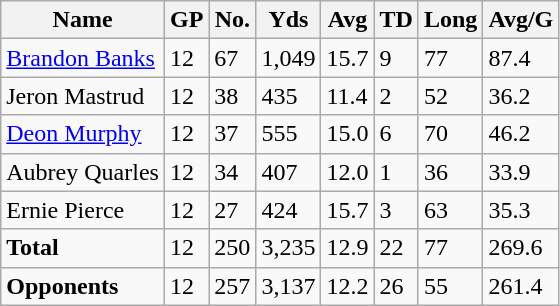<table class="wikitable" style="white-space:nowrap;">
<tr>
<th>Name</th>
<th>GP</th>
<th>No.</th>
<th>Yds</th>
<th>Avg</th>
<th>TD</th>
<th>Long</th>
<th>Avg/G</th>
</tr>
<tr>
<td><a href='#'>Brandon Banks</a></td>
<td>12</td>
<td>67</td>
<td>1,049</td>
<td>15.7</td>
<td>9</td>
<td>77</td>
<td>87.4</td>
</tr>
<tr>
<td>Jeron Mastrud</td>
<td>12</td>
<td>38</td>
<td>435</td>
<td>11.4</td>
<td>2</td>
<td>52</td>
<td>36.2</td>
</tr>
<tr>
<td><a href='#'>Deon Murphy</a></td>
<td>12</td>
<td>37</td>
<td>555</td>
<td>15.0</td>
<td>6</td>
<td>70</td>
<td>46.2</td>
</tr>
<tr>
<td>Aubrey Quarles</td>
<td>12</td>
<td>34</td>
<td>407</td>
<td>12.0</td>
<td>1</td>
<td>36</td>
<td>33.9</td>
</tr>
<tr>
<td>Ernie Pierce</td>
<td>12</td>
<td>27</td>
<td>424</td>
<td>15.7</td>
<td>3</td>
<td>63</td>
<td>35.3</td>
</tr>
<tr>
<td><strong>Total</strong></td>
<td>12</td>
<td>250</td>
<td>3,235</td>
<td>12.9</td>
<td>22</td>
<td>77</td>
<td>269.6</td>
</tr>
<tr>
<td><strong>Opponents</strong></td>
<td>12</td>
<td>257</td>
<td>3,137</td>
<td>12.2</td>
<td>26</td>
<td>55</td>
<td>261.4</td>
</tr>
</table>
